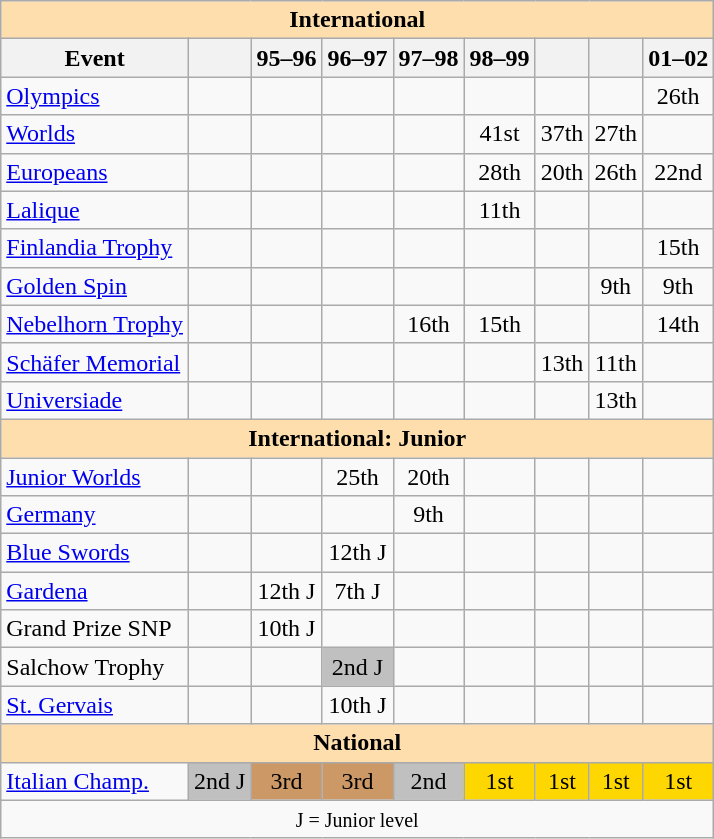<table class="wikitable" style="text-align:center">
<tr>
<th style="background-color: #ffdead; " colspan=9 align=center>International</th>
</tr>
<tr>
<th>Event</th>
<th></th>
<th>95–96</th>
<th>96–97</th>
<th>97–98</th>
<th>98–99</th>
<th></th>
<th></th>
<th>01–02</th>
</tr>
<tr>
<td align=left><a href='#'>Olympics</a></td>
<td></td>
<td></td>
<td></td>
<td></td>
<td></td>
<td></td>
<td></td>
<td>26th</td>
</tr>
<tr>
<td align=left><a href='#'>Worlds</a></td>
<td></td>
<td></td>
<td></td>
<td></td>
<td>41st</td>
<td>37th</td>
<td>27th</td>
<td></td>
</tr>
<tr>
<td align=left><a href='#'>Europeans</a></td>
<td></td>
<td></td>
<td></td>
<td></td>
<td>28th</td>
<td>20th</td>
<td>26th</td>
<td>22nd</td>
</tr>
<tr>
<td align=left> <a href='#'>Lalique</a></td>
<td></td>
<td></td>
<td></td>
<td></td>
<td>11th</td>
<td></td>
<td></td>
<td></td>
</tr>
<tr>
<td align=left><a href='#'>Finlandia Trophy</a></td>
<td></td>
<td></td>
<td></td>
<td></td>
<td></td>
<td></td>
<td></td>
<td>15th</td>
</tr>
<tr>
<td align=left><a href='#'>Golden Spin</a></td>
<td></td>
<td></td>
<td></td>
<td></td>
<td></td>
<td></td>
<td>9th</td>
<td>9th</td>
</tr>
<tr>
<td align=left><a href='#'>Nebelhorn Trophy</a></td>
<td></td>
<td></td>
<td></td>
<td>16th</td>
<td>15th</td>
<td></td>
<td></td>
<td>14th</td>
</tr>
<tr>
<td align=left><a href='#'>Schäfer Memorial</a></td>
<td></td>
<td></td>
<td></td>
<td></td>
<td></td>
<td>13th</td>
<td>11th</td>
<td></td>
</tr>
<tr>
<td align=left><a href='#'>Universiade</a></td>
<td></td>
<td></td>
<td></td>
<td></td>
<td></td>
<td></td>
<td>13th</td>
<td></td>
</tr>
<tr>
<th style="background-color: #ffdead; " colspan=9 align=center>International: Junior</th>
</tr>
<tr>
<td align=left><a href='#'>Junior Worlds</a></td>
<td></td>
<td></td>
<td>25th</td>
<td>20th</td>
<td></td>
<td></td>
<td></td>
<td></td>
</tr>
<tr>
<td align=left> <a href='#'>Germany</a></td>
<td></td>
<td></td>
<td></td>
<td>9th</td>
<td></td>
<td></td>
<td></td>
<td></td>
</tr>
<tr>
<td align=left><a href='#'>Blue Swords</a></td>
<td></td>
<td></td>
<td>12th J</td>
<td></td>
<td></td>
<td></td>
<td></td>
<td></td>
</tr>
<tr>
<td align=left><a href='#'>Gardena</a></td>
<td></td>
<td>12th J</td>
<td>7th J</td>
<td></td>
<td></td>
<td></td>
<td></td>
<td></td>
</tr>
<tr>
<td align=left>Grand Prize SNP</td>
<td></td>
<td>10th J</td>
<td></td>
<td></td>
<td></td>
<td></td>
<td></td>
<td></td>
</tr>
<tr>
<td align=left>Salchow Trophy</td>
<td></td>
<td></td>
<td bgcolor=silver>2nd J</td>
<td></td>
<td></td>
<td></td>
<td></td>
<td></td>
</tr>
<tr>
<td align=left><a href='#'>St. Gervais</a></td>
<td></td>
<td></td>
<td>10th J</td>
<td></td>
<td></td>
<td></td>
<td></td>
<td></td>
</tr>
<tr>
<th style="background-color: #ffdead; " colspan=9 align=center>National</th>
</tr>
<tr>
<td align=left><a href='#'>Italian Champ.</a></td>
<td bgcolor=silver>2nd J</td>
<td bgcolor=cc9966>3rd</td>
<td bgcolor=cc9966>3rd</td>
<td bgcolor=silver>2nd</td>
<td bgcolor=gold>1st</td>
<td bgcolor=gold>1st</td>
<td bgcolor=gold>1st</td>
<td bgcolor=gold>1st</td>
</tr>
<tr>
<td colspan=9 align=center><small> J = Junior level </small></td>
</tr>
</table>
